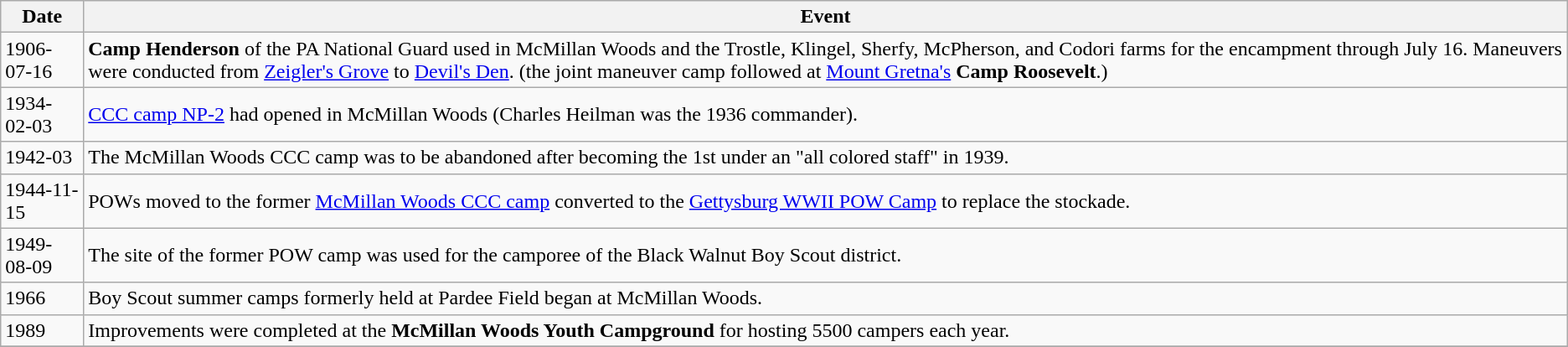<table class="wikitable sortable">
<tr>
<th>Date</th>
<th>Event</th>
</tr>
<tr>
<td>1906-07-16</td>
<td><strong>Camp Henderson</strong> of the PA National Guard used  in McMillan Woods and the Trostle, Klingel, Sherfy, McPherson, and Codori farms for the encampment through July 16.  Maneuvers were conducted from <a href='#'>Zeigler's Grove</a> to <a href='#'>Devil's Den</a>. (the joint maneuver camp followed at <a href='#'>Mount Gretna's</a> <strong>Camp Roosevelt</strong>.)</td>
</tr>
<tr>
<td>1934-02-03</td>
<td><a href='#'>CCC camp NP-2</a> had opened in McMillan Woods (Charles Heilman was the 1936 commander).</td>
</tr>
<tr>
<td>1942-03</td>
<td>The McMillan Woods CCC camp was to be abandoned after becoming the 1st under an "all colored staff" in 1939.</td>
</tr>
<tr>
<td>1944-11-15</td>
<td>POWs moved to the former <a href='#'>McMillan Woods CCC camp</a> converted to the <a href='#'>Gettysburg WWII POW Camp</a> to replace the stockade.</td>
</tr>
<tr>
<td>1949-08-09</td>
<td>The site of the former POW camp was used for the camporee of the Black Walnut Boy Scout district.</td>
</tr>
<tr>
<td>1966</td>
<td>Boy Scout summer camps formerly held at Pardee Field began at McMillan Woods.</td>
</tr>
<tr>
<td>1989</td>
<td>Improvements were completed at the <strong>McMillan Woods Youth Campground</strong> for hosting 5500 campers each year.</td>
</tr>
<tr>
</tr>
</table>
